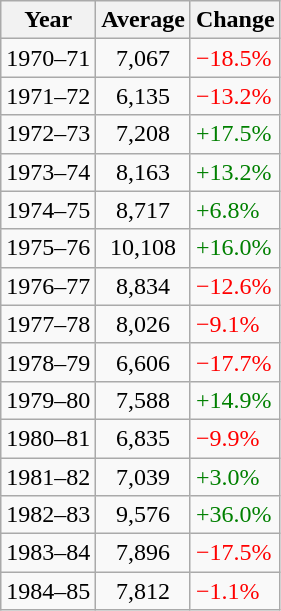<table class="wikitable" style="float:left; margin-right:1em;">
<tr>
<th>Year</th>
<th>Average</th>
<th>Change</th>
</tr>
<tr>
<td>1970–71</td>
<td style="text-align:center;">7,067</td>
<td style="color: red">−18.5%</td>
</tr>
<tr>
<td>1971–72</td>
<td style="text-align:center;">6,135</td>
<td style="color: red">−13.2%</td>
</tr>
<tr>
<td>1972–73</td>
<td style="text-align:center;">7,208</td>
<td style="color: green">+17.5%</td>
</tr>
<tr>
<td>1973–74</td>
<td style="text-align:center;">8,163</td>
<td style="color: green">+13.2%</td>
</tr>
<tr>
<td>1974–75</td>
<td style="text-align:center;">8,717</td>
<td style="color: green">+6.8%</td>
</tr>
<tr>
<td>1975–76</td>
<td style="text-align:center;">10,108</td>
<td style="color: green">+16.0%</td>
</tr>
<tr>
<td>1976–77</td>
<td style="text-align:center;">8,834</td>
<td style="color: red">−12.6%</td>
</tr>
<tr>
<td>1977–78</td>
<td style="text-align:center;">8,026</td>
<td style="color: red">−9.1%</td>
</tr>
<tr>
<td>1978–79</td>
<td style="text-align:center;">6,606</td>
<td style="color: red">−17.7%</td>
</tr>
<tr>
<td>1979–80</td>
<td style="text-align:center;">7,588</td>
<td style="color: green">+14.9%</td>
</tr>
<tr>
<td>1980–81</td>
<td style="text-align:center;">6,835</td>
<td style="color: red">−9.9%</td>
</tr>
<tr>
<td>1981–82</td>
<td style="text-align:center;">7,039</td>
<td style="color: green">+3.0%</td>
</tr>
<tr>
<td>1982–83</td>
<td style="text-align:center;">9,576</td>
<td style="color: green">+36.0%</td>
</tr>
<tr>
<td>1983–84</td>
<td style="text-align:center;">7,896</td>
<td style="color: red">−17.5%</td>
</tr>
<tr>
<td>1984–85</td>
<td style="text-align:center;">7,812</td>
<td style="color: red">−1.1%</td>
</tr>
</table>
